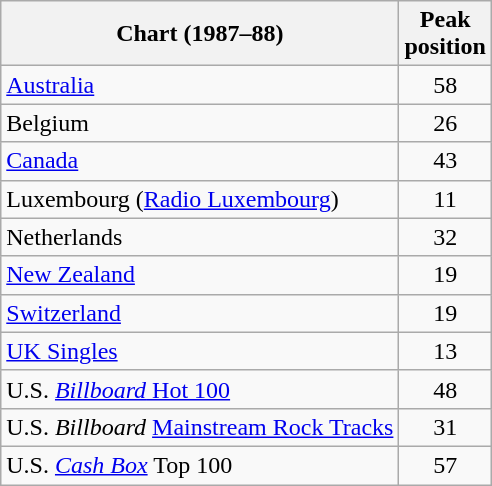<table class="wikitable sortable">
<tr>
<th align="left">Chart (1987–88)</th>
<th align="left">Peak<br>position</th>
</tr>
<tr>
<td align="left"><a href='#'>Australia</a></td>
<td style="text-align:center;">58</td>
</tr>
<tr>
<td align="left">Belgium</td>
<td style="text-align:center;">26</td>
</tr>
<tr>
<td align="left"><a href='#'>Canada</a></td>
<td style="text-align:center;">43</td>
</tr>
<tr>
<td>Luxembourg (<a href='#'>Radio Luxembourg</a>)</td>
<td align="center">11</td>
</tr>
<tr>
<td align="left">Netherlands</td>
<td style="text-align:center;">32</td>
</tr>
<tr>
<td align="left"><a href='#'>New Zealand</a></td>
<td style="text-align:center;">19</td>
</tr>
<tr>
<td align="left"><a href='#'>Switzerland</a></td>
<td style="text-align:center;">19</td>
</tr>
<tr>
<td align="left"><a href='#'>UK Singles</a></td>
<td style="text-align:center;">13</td>
</tr>
<tr>
<td align="left">U.S. <a href='#'><em>Billboard</em> Hot 100</a></td>
<td style="text-align:center;">48</td>
</tr>
<tr>
<td align="left">U.S. <em>Billboard</em> <a href='#'>Mainstream Rock Tracks</a></td>
<td style="text-align:center;">31</td>
</tr>
<tr>
<td align="left">U.S. <em><a href='#'>Cash Box</a></em> Top 100</td>
<td style="text-align:center;">57</td>
</tr>
</table>
